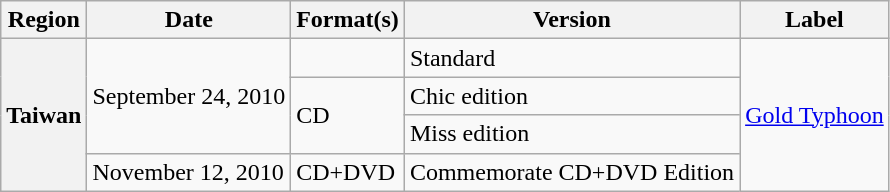<table class="wikitable plainrowheaders">
<tr>
<th>Region</th>
<th>Date</th>
<th>Format(s)</th>
<th>Version</th>
<th>Label</th>
</tr>
<tr>
<th scope="row" rowspan="4">Taiwan</th>
<td rowspan="3">September 24, 2010</td>
<td></td>
<td>Standard</td>
<td rowspan="4"><a href='#'>Gold Typhoon</a></td>
</tr>
<tr>
<td rowspan="2">CD</td>
<td>Chic edition</td>
</tr>
<tr>
<td>Miss edition</td>
</tr>
<tr>
<td>November 12, 2010</td>
<td>CD+DVD</td>
<td>Commemorate CD+DVD Edition</td>
</tr>
</table>
